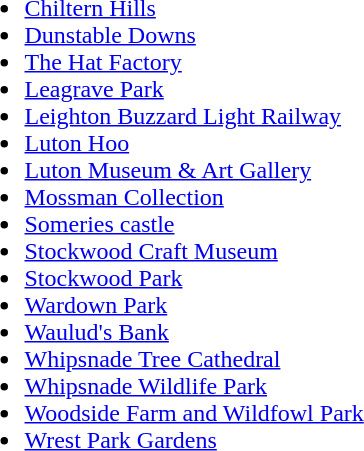<table>
<tr>
<td valign="top"><br><ul><li>  <a href='#'>Chiltern Hills</a></li><li>  <a href='#'>Dunstable Downs</a></li><li><a href='#'>The Hat Factory</a></li><li>  <a href='#'>Leagrave Park</a></li><li>  <a href='#'>Leighton Buzzard Light Railway</a></li><li>  <a href='#'>Luton Hoo</a></li><li> <a href='#'>Luton Museum & Art Gallery</a></li><li> <a href='#'>Mossman Collection</a></li><li><a href='#'>Someries castle</a></li><li>  <a href='#'>Stockwood Craft Museum</a></li><li> <a href='#'>Stockwood Park</a></li><li> <a href='#'>Wardown Park</a></li><li>  <a href='#'>Waulud's Bank</a></li><li> <a href='#'>Whipsnade Tree Cathedral</a></li><li>  <a href='#'>Whipsnade Wildlife Park</a></li><li><a href='#'>Woodside Farm and Wildfowl Park</a></li><li> <a href='#'>Wrest Park Gardens</a></li></ul></td>
</tr>
</table>
